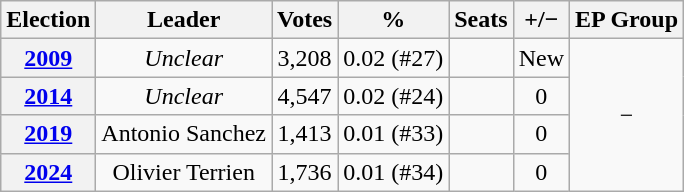<table class="wikitable"style="text-align:center">
<tr>
<th>Election</th>
<th>Leader</th>
<th>Votes</th>
<th>%</th>
<th>Seats</th>
<th>+/−</th>
<th>EP Group</th>
</tr>
<tr>
<th><a href='#'>2009</a></th>
<td><em>Unclear</em></td>
<td>3,208</td>
<td>0.02 (#27)</td>
<td></td>
<td>New</td>
<td rowspan="4">−</td>
</tr>
<tr>
<th><a href='#'>2014</a></th>
<td><em>Unclear</em></td>
<td>4,547</td>
<td>0.02 (#24)</td>
<td></td>
<td> 0</td>
</tr>
<tr>
<th><a href='#'>2019</a></th>
<td>Antonio Sanchez</td>
<td>1,413</td>
<td>0.01 (#33)</td>
<td></td>
<td> 0</td>
</tr>
<tr>
<th><a href='#'>2024</a></th>
<td>Olivier Terrien</td>
<td>1,736</td>
<td>0.01 (#34)</td>
<td></td>
<td> 0</td>
</tr>
</table>
